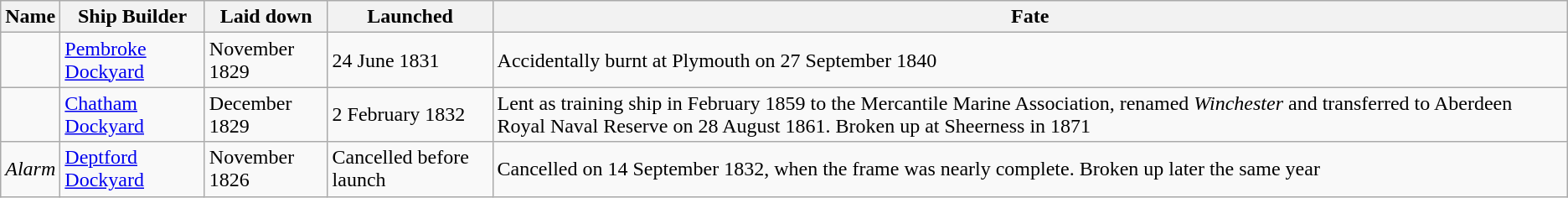<table class="wikitable" style="text-align:left">
<tr>
<th>Name</th>
<th>Ship Builder</th>
<th>Laid down</th>
<th>Launched</th>
<th>Fate</th>
</tr>
<tr>
<td></td>
<td><a href='#'>Pembroke Dockyard</a></td>
<td>November 1829</td>
<td>24 June 1831</td>
<td>Accidentally burnt at Plymouth on 27 September 1840</td>
</tr>
<tr>
<td></td>
<td><a href='#'>Chatham Dockyard</a></td>
<td>December 1829</td>
<td>2 February 1832</td>
<td>Lent as training ship in February 1859 to the Mercantile Marine Association, renamed <em>Winchester</em> and transferred to Aberdeen Royal Naval Reserve on 28 August 1861. Broken up at Sheerness in 1871</td>
</tr>
<tr>
<td><em>Alarm</em></td>
<td><a href='#'>Deptford Dockyard</a></td>
<td>November 1826</td>
<td>Cancelled before launch</td>
<td>Cancelled on 14 September 1832, when the frame was nearly complete. Broken up later the same year</td>
</tr>
</table>
